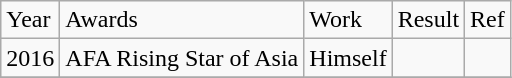<table class="wikitable">
<tr>
<td>Year</td>
<td>Awards</td>
<td>Work</td>
<td>Result</td>
<td>Ref</td>
</tr>
<tr>
<td>2016</td>
<td>AFA Rising Star of Asia</td>
<td>Himself</td>
<td></td>
<td></td>
</tr>
<tr>
</tr>
</table>
